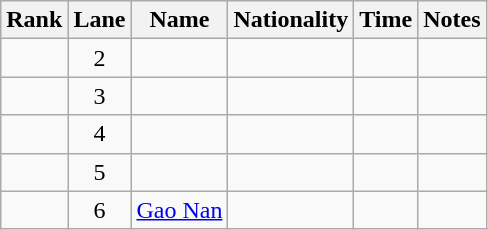<table class="wikitable sortable" style="text-align:center">
<tr>
<th>Rank</th>
<th>Lane</th>
<th>Name</th>
<th>Nationality</th>
<th>Time</th>
<th>Notes</th>
</tr>
<tr>
<td></td>
<td>2</td>
<td align=left></td>
<td align=left></td>
<td></td>
<td></td>
</tr>
<tr>
<td></td>
<td>3</td>
<td align=left></td>
<td align=left></td>
<td></td>
<td></td>
</tr>
<tr>
<td></td>
<td>4</td>
<td align=left></td>
<td align=left></td>
<td></td>
<td></td>
</tr>
<tr>
<td></td>
<td>5</td>
<td align=left></td>
<td align=left></td>
<td></td>
<td></td>
</tr>
<tr>
<td></td>
<td>6</td>
<td align=left><a href='#'>Gao Nan</a></td>
<td align=left></td>
<td></td>
<td></td>
</tr>
</table>
